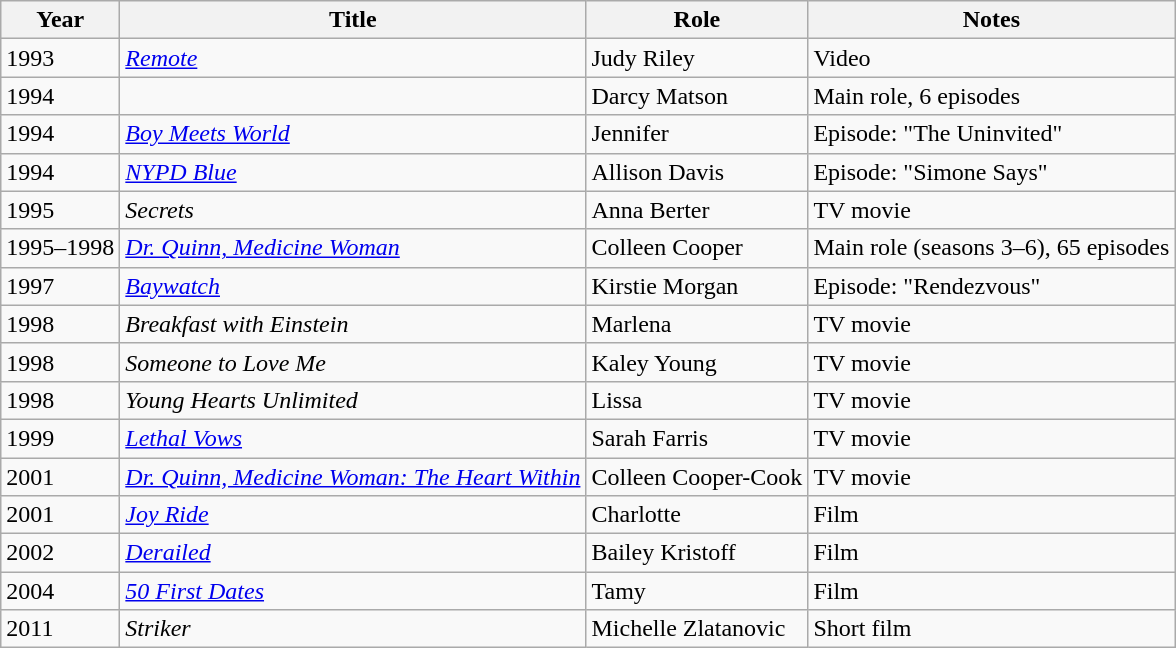<table class="wikitable sortable">
<tr>
<th>Year</th>
<th>Title</th>
<th>Role<br></th>
<th>Notes</th>
</tr>
<tr>
<td>1993</td>
<td><em><a href='#'>Remote</a></em></td>
<td>Judy Riley</td>
<td>Video</td>
</tr>
<tr>
<td>1994</td>
<td><em></em></td>
<td>Darcy Matson</td>
<td>Main role, 6 episodes</td>
</tr>
<tr>
<td>1994</td>
<td><em><a href='#'>Boy Meets World</a></em></td>
<td>Jennifer</td>
<td>Episode: "The Uninvited"</td>
</tr>
<tr>
<td>1994</td>
<td><em><a href='#'>NYPD Blue</a></em></td>
<td>Allison Davis</td>
<td>Episode: "Simone Says"</td>
</tr>
<tr>
<td>1995</td>
<td><em>Secrets</em></td>
<td>Anna Berter</td>
<td>TV movie</td>
</tr>
<tr>
<td>1995–1998</td>
<td><em><a href='#'>Dr. Quinn, Medicine Woman</a></em></td>
<td>Colleen Cooper</td>
<td>Main role (seasons 3–6), 65 episodes</td>
</tr>
<tr>
<td>1997</td>
<td><em><a href='#'>Baywatch</a></em></td>
<td>Kirstie Morgan</td>
<td>Episode: "Rendezvous"</td>
</tr>
<tr>
<td>1998</td>
<td><em>Breakfast with Einstein</em></td>
<td>Marlena</td>
<td>TV movie</td>
</tr>
<tr>
<td>1998</td>
<td><em>Someone to Love Me</em></td>
<td>Kaley Young</td>
<td>TV movie</td>
</tr>
<tr>
<td>1998</td>
<td><em>Young Hearts Unlimited</em></td>
<td>Lissa</td>
<td>TV movie</td>
</tr>
<tr>
<td>1999</td>
<td><em><a href='#'>Lethal Vows</a></em></td>
<td>Sarah Farris</td>
<td>TV movie</td>
</tr>
<tr>
<td>2001</td>
<td><em><a href='#'>Dr. Quinn, Medicine Woman: The Heart Within</a></em></td>
<td>Colleen Cooper-Cook</td>
<td>TV movie</td>
</tr>
<tr>
<td>2001</td>
<td><em><a href='#'>Joy Ride</a></em></td>
<td>Charlotte</td>
<td>Film</td>
</tr>
<tr>
<td>2002</td>
<td><em><a href='#'>Derailed</a></em></td>
<td>Bailey Kristoff</td>
<td>Film</td>
</tr>
<tr>
<td>2004</td>
<td><em><a href='#'>50 First Dates</a></em></td>
<td>Tamy</td>
<td>Film</td>
</tr>
<tr>
<td>2011</td>
<td><em>Striker</em></td>
<td>Michelle Zlatanovic</td>
<td>Short film</td>
</tr>
</table>
